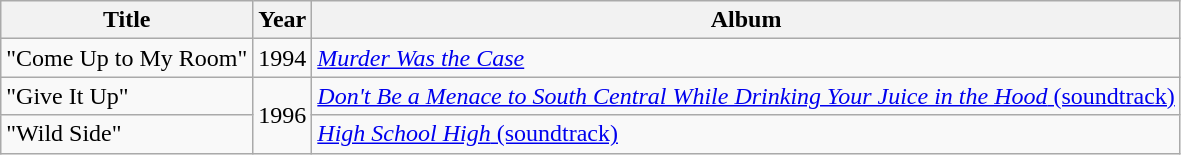<table class="wikitable">
<tr>
<th>Title</th>
<th>Year</th>
<th>Album</th>
</tr>
<tr>
<td>"Come Up to My Room"</td>
<td>1994</td>
<td><em><a href='#'>Murder Was the Case</a></em></td>
</tr>
<tr>
<td>"Give It Up"</td>
<td rowspan="2">1996</td>
<td><a href='#'><em>Don't Be a Menace to South Central While Drinking Your Juice in the Hood</em> (soundtrack)</a></td>
</tr>
<tr>
<td>"Wild Side"</td>
<td><a href='#'><em>High School High</em> (soundtrack)</a></td>
</tr>
</table>
